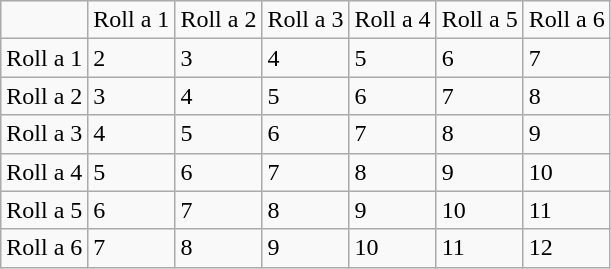<table class="wikitable">
<tr>
<td></td>
<td>Roll a 1</td>
<td>Roll a 2</td>
<td>Roll a 3</td>
<td>Roll a 4</td>
<td>Roll a 5</td>
<td>Roll a 6</td>
</tr>
<tr>
<td>Roll a 1</td>
<td>2</td>
<td>3</td>
<td>4</td>
<td>5</td>
<td>6</td>
<td>7</td>
</tr>
<tr>
<td>Roll a 2</td>
<td>3</td>
<td>4</td>
<td>5</td>
<td>6</td>
<td>7</td>
<td>8</td>
</tr>
<tr>
<td>Roll a 3</td>
<td>4</td>
<td>5</td>
<td>6</td>
<td>7</td>
<td>8</td>
<td>9</td>
</tr>
<tr>
<td>Roll a 4</td>
<td>5</td>
<td>6</td>
<td>7</td>
<td>8</td>
<td>9</td>
<td>10</td>
</tr>
<tr>
<td>Roll a 5</td>
<td>6</td>
<td>7</td>
<td>8</td>
<td>9</td>
<td>10</td>
<td>11</td>
</tr>
<tr>
<td>Roll a 6</td>
<td>7</td>
<td>8</td>
<td>9</td>
<td>10</td>
<td>11</td>
<td>12</td>
</tr>
</table>
